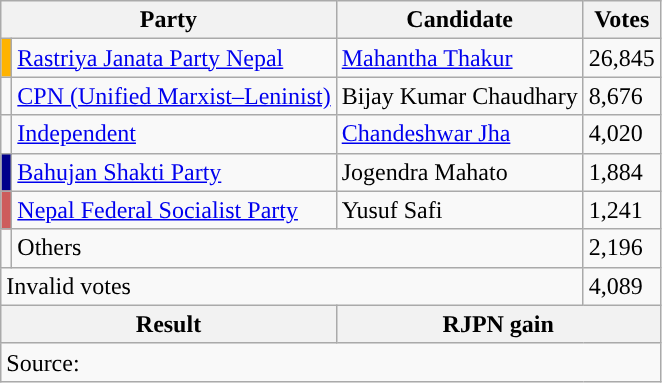<table class="wikitable">
<tr>
<th colspan="2">Party</th>
<th>Candidate</th>
<th>Votes</th>
</tr>
<tr>
<td style="background-color:#ffb300"></td>
<td><a href='#'>Rastriya Janata Party Nepal</a></td>
<td><a href='#'>Mahantha Thakur</a></td>
<td>26,845</td>
</tr>
<tr>
<td style="background-color:"></td>
<td><a href='#'>CPN (Unified Marxist–Leninist)</a></td>
<td>Bijay Kumar Chaudhary</td>
<td>8,676</td>
</tr>
<tr>
<td style="background-color:"></td>
<td><a href='#'>Independent</a></td>
<td><a href='#'>Chandeshwar Jha</a></td>
<td>4,020</td>
</tr>
<tr>
<td style="background-color:darkblue"></td>
<td><a href='#'>Bahujan Shakti Party</a></td>
<td>Jogendra Mahato</td>
<td>1,884</td>
</tr>
<tr>
<td style="background-color:#CD5C5C"></td>
<td><a href='#'>Nepal Federal Socialist Party</a></td>
<td>Yusuf Safi</td>
<td>1,241</td>
</tr>
<tr>
<td></td>
<td colspan="2">Others</td>
<td>2,196</td>
</tr>
<tr>
<td colspan="3">Invalid votes</td>
<td>4,089</td>
</tr>
<tr>
<th colspan="2">Result</th>
<th colspan="2">RJPN gain</th>
</tr>
<tr>
<td colspan="4">Source: </td>
</tr>
</table>
